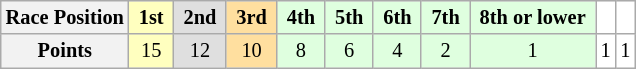<table class="wikitable" style="font-size:85%; text-align:center">
<tr>
<th>Race Position</th>
<td style="background:#ffffbf;"> <strong>1st</strong> </td>
<td style="background:#dfdfdf;"> <strong>2nd</strong> </td>
<td style="background:#ffdf9f;"> <strong>3rd</strong> </td>
<td style="background:#dfffdf;"> <strong>4th</strong> </td>
<td style="background:#dfffdf;"> <strong>5th</strong> </td>
<td style="background:#dfffdf;"> <strong>6th</strong> </td>
<td style="background:#dfffdf;"> <strong>7th</strong> </td>
<td style="background:#dfffdf;"> <strong>8th or lower</strong> </td>
<td style="background:#ffffff;"> <strong></strong> </td>
<td style="background:#ffffff;"> <strong></strong> </td>
</tr>
<tr>
<th>Points</th>
<td style="background:#ffffbf;">15</td>
<td style="background:#dfdfdf;">12</td>
<td style="background:#ffdf9f;">10</td>
<td style="background:#dfffdf;">8</td>
<td style="background:#dfffdf;">6</td>
<td style="background:#dfffdf;">4</td>
<td style="background:#dfffdf;">2</td>
<td style="background:#dfffdf;">1</td>
<td style="background:#ffffff;">1</td>
<td style="background:#ffffff;">1</td>
</tr>
</table>
